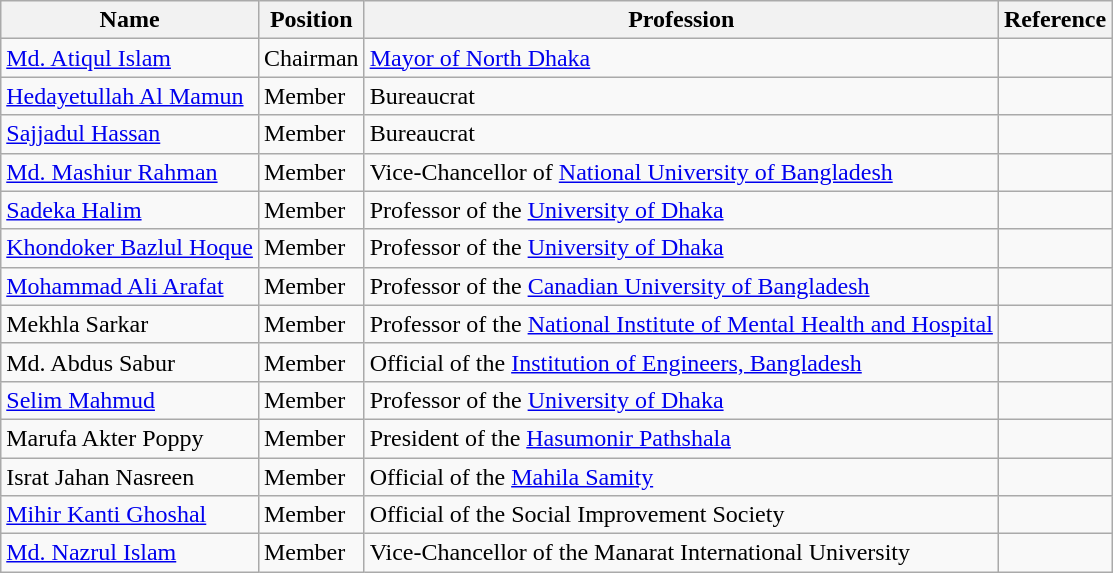<table class="wikitable">
<tr>
<th>Name</th>
<th>Position</th>
<th>Profession</th>
<th>Reference</th>
</tr>
<tr>
<td><a href='#'>Md. Atiqul Islam</a></td>
<td>Chairman</td>
<td><a href='#'>Mayor of North Dhaka</a></td>
<td></td>
</tr>
<tr>
<td><a href='#'>Hedayetullah Al Mamun</a></td>
<td>Member</td>
<td>Bureaucrat</td>
<td></td>
</tr>
<tr>
<td><a href='#'>Sajjadul Hassan</a></td>
<td>Member</td>
<td>Bureaucrat</td>
<td></td>
</tr>
<tr>
<td><a href='#'>Md. Mashiur Rahman</a></td>
<td>Member</td>
<td>Vice-Chancellor of <a href='#'>National University of Bangladesh</a></td>
<td></td>
</tr>
<tr>
<td><a href='#'>Sadeka Halim</a></td>
<td>Member</td>
<td>Professor of the <a href='#'>University of Dhaka</a></td>
<td></td>
</tr>
<tr>
<td><a href='#'>Khondoker Bazlul Hoque</a></td>
<td>Member</td>
<td>Professor of the <a href='#'>University of Dhaka</a></td>
<td></td>
</tr>
<tr>
<td><a href='#'>Mohammad Ali Arafat</a></td>
<td>Member</td>
<td>Professor of the <a href='#'>Canadian University of Bangladesh</a></td>
<td></td>
</tr>
<tr>
<td>Mekhla Sarkar</td>
<td>Member</td>
<td>Professor of the <a href='#'>National Institute of Mental Health and Hospital</a></td>
<td></td>
</tr>
<tr>
<td>Md. Abdus Sabur</td>
<td>Member</td>
<td>Official of the <a href='#'>Institution of Engineers, Bangladesh</a></td>
<td></td>
</tr>
<tr>
<td><a href='#'>Selim Mahmud</a></td>
<td>Member</td>
<td>Professor of the <a href='#'>University of Dhaka</a></td>
<td></td>
</tr>
<tr>
<td>Marufa Akter Poppy</td>
<td>Member</td>
<td>President of the <a href='#'>Hasumonir Pathshala</a></td>
<td></td>
</tr>
<tr>
<td>Israt Jahan Nasreen</td>
<td>Member</td>
<td>Official of the <a href='#'>Mahila Samity</a></td>
<td></td>
</tr>
<tr>
<td><a href='#'>Mihir Kanti Ghoshal</a></td>
<td>Member</td>
<td>Official of the Social Improvement Society</td>
<td></td>
</tr>
<tr>
<td><a href='#'>Md. Nazrul Islam</a></td>
<td>Member</td>
<td>Vice-Chancellor of the Manarat International University</td>
<td></td>
</tr>
</table>
